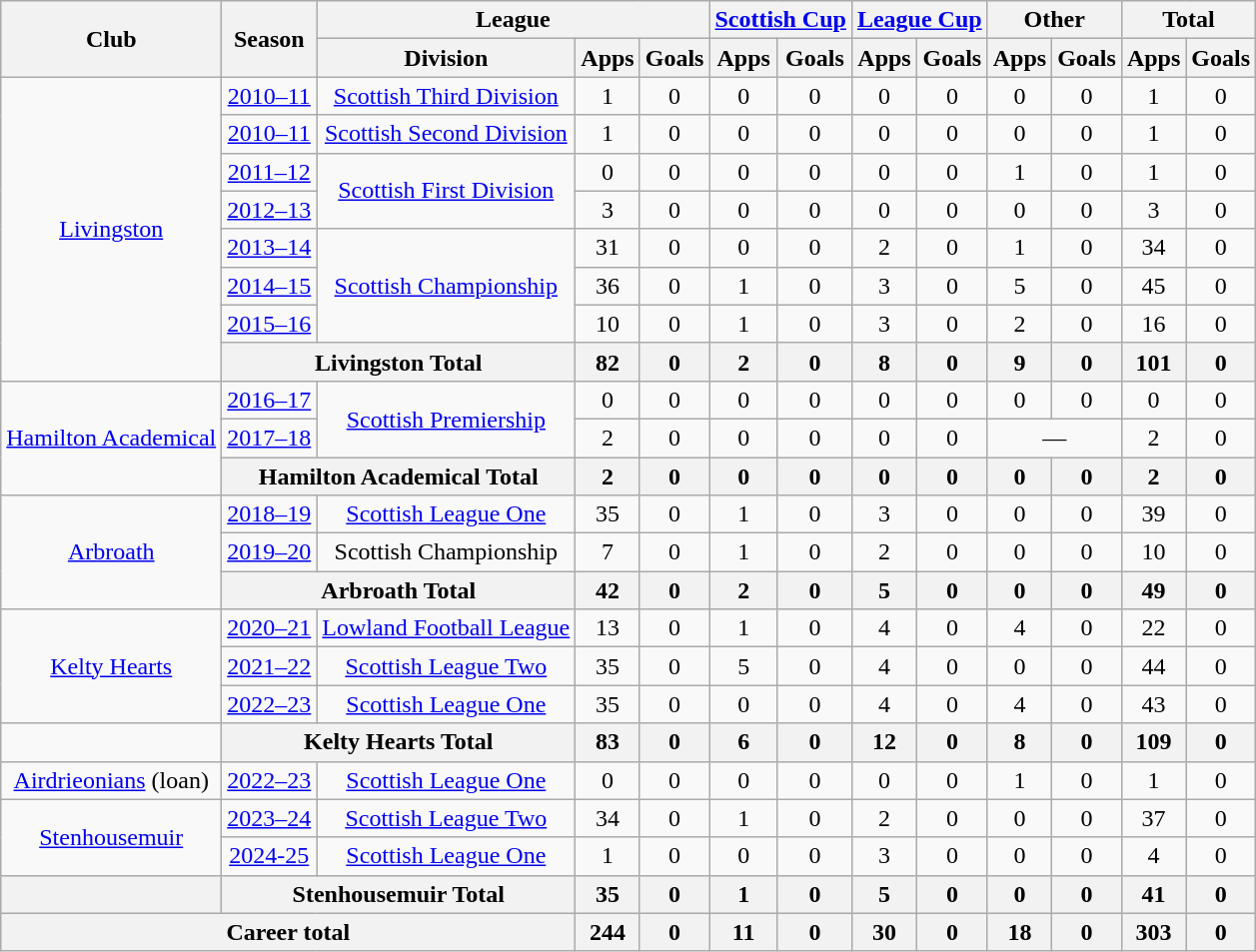<table class="wikitable" style="text-align: center">
<tr>
<th rowspan="2">Club</th>
<th rowspan="2">Season</th>
<th colspan="3">League</th>
<th colspan="2"><a href='#'>Scottish Cup</a></th>
<th colspan="2"><a href='#'>League Cup</a></th>
<th colspan="2">Other</th>
<th colspan="2">Total</th>
</tr>
<tr>
<th>Division</th>
<th>Apps</th>
<th>Goals</th>
<th>Apps</th>
<th>Goals</th>
<th>Apps</th>
<th>Goals</th>
<th>Apps</th>
<th>Goals</th>
<th>Apps</th>
<th>Goals</th>
</tr>
<tr>
<td rowspan="8"><a href='#'>Livingston</a></td>
<td><a href='#'>2010–11</a></td>
<td><a href='#'>Scottish Third Division</a></td>
<td>1</td>
<td>0</td>
<td>0</td>
<td>0</td>
<td>0</td>
<td>0</td>
<td>0</td>
<td>0</td>
<td>1</td>
<td>0</td>
</tr>
<tr>
<td><a href='#'>2010–11</a></td>
<td><a href='#'>Scottish Second Division</a></td>
<td>1</td>
<td>0</td>
<td>0</td>
<td>0</td>
<td>0</td>
<td>0</td>
<td>0</td>
<td>0</td>
<td>1</td>
<td>0</td>
</tr>
<tr>
<td><a href='#'>2011–12</a></td>
<td rowspan="2"><a href='#'>Scottish First Division</a></td>
<td>0</td>
<td>0</td>
<td>0</td>
<td>0</td>
<td>0</td>
<td>0</td>
<td>1</td>
<td>0</td>
<td>1</td>
<td>0</td>
</tr>
<tr>
<td><a href='#'>2012–13</a></td>
<td>3</td>
<td>0</td>
<td>0</td>
<td>0</td>
<td>0</td>
<td>0</td>
<td>0</td>
<td>0</td>
<td>3</td>
<td>0</td>
</tr>
<tr>
<td><a href='#'>2013–14</a></td>
<td rowspan="3"><a href='#'>Scottish Championship</a></td>
<td>31</td>
<td>0</td>
<td>0</td>
<td>0</td>
<td>2</td>
<td>0</td>
<td>1</td>
<td>0</td>
<td>34</td>
<td>0</td>
</tr>
<tr>
<td><a href='#'>2014–15</a></td>
<td>36</td>
<td>0</td>
<td>1</td>
<td>0</td>
<td>3</td>
<td>0</td>
<td>5</td>
<td>0</td>
<td>45</td>
<td>0</td>
</tr>
<tr>
<td><a href='#'>2015–16</a></td>
<td>10</td>
<td>0</td>
<td>1</td>
<td>0</td>
<td>3</td>
<td>0</td>
<td>2</td>
<td>0</td>
<td>16</td>
<td>0</td>
</tr>
<tr>
<th colspan="2">Livingston Total</th>
<th>82</th>
<th>0</th>
<th>2</th>
<th>0</th>
<th>8</th>
<th>0</th>
<th>9</th>
<th>0</th>
<th>101</th>
<th>0</th>
</tr>
<tr>
<td rowspan="3"><a href='#'>Hamilton Academical</a></td>
<td><a href='#'>2016–17</a></td>
<td rowspan="2"><a href='#'>Scottish Premiership</a></td>
<td>0</td>
<td>0</td>
<td>0</td>
<td>0</td>
<td>0</td>
<td>0</td>
<td>0</td>
<td>0</td>
<td>0</td>
<td>0</td>
</tr>
<tr>
<td><a href='#'>2017–18</a></td>
<td>2</td>
<td>0</td>
<td>0</td>
<td>0</td>
<td>0</td>
<td>0</td>
<td colspan="2">—</td>
<td>2</td>
<td>0</td>
</tr>
<tr>
<th colspan="2">Hamilton Academical Total</th>
<th>2</th>
<th>0</th>
<th>0</th>
<th>0</th>
<th>0</th>
<th>0</th>
<th>0</th>
<th>0</th>
<th>2</th>
<th>0</th>
</tr>
<tr>
<td rowspan=3><a href='#'>Arbroath</a></td>
<td><a href='#'>2018–19</a></td>
<td><a href='#'>Scottish League One</a></td>
<td>35</td>
<td>0</td>
<td>1</td>
<td>0</td>
<td>3</td>
<td>0</td>
<td>0</td>
<td>0</td>
<td>39</td>
<td>0</td>
</tr>
<tr>
<td><a href='#'>2019–20</a></td>
<td>Scottish Championship</td>
<td>7</td>
<td>0</td>
<td>1</td>
<td>0</td>
<td>2</td>
<td>0</td>
<td>0</td>
<td>0</td>
<td>10</td>
<td>0</td>
</tr>
<tr>
<th colspan=2>Arbroath Total</th>
<th>42</th>
<th>0</th>
<th>2</th>
<th>0</th>
<th>5</th>
<th>0</th>
<th>0</th>
<th>0</th>
<th>49</th>
<th>0</th>
</tr>
<tr>
<td rowspan="3"><a href='#'>Kelty Hearts</a></td>
<td><a href='#'>2020–21</a></td>
<td><a href='#'>Lowland Football League</a></td>
<td>13</td>
<td>0</td>
<td>1</td>
<td>0</td>
<td>4</td>
<td>0</td>
<td>4</td>
<td>0</td>
<td>22</td>
<td>0</td>
</tr>
<tr>
<td><a href='#'>2021–22</a></td>
<td><a href='#'>Scottish League Two</a></td>
<td>35</td>
<td>0</td>
<td>5</td>
<td>0</td>
<td>4</td>
<td>0</td>
<td>0</td>
<td>0</td>
<td>44</td>
<td>0</td>
</tr>
<tr>
<td><a href='#'>2022–23</a></td>
<td><a href='#'>Scottish League One</a></td>
<td>35</td>
<td>0</td>
<td>0</td>
<td>0</td>
<td>4</td>
<td>0</td>
<td>4</td>
<td>0</td>
<td>43</td>
<td>0</td>
</tr>
<tr>
<td></td>
<th colspan="2">Kelty Hearts Total</th>
<th>83</th>
<th>0</th>
<th>6</th>
<th>0</th>
<th>12</th>
<th>0</th>
<th>8</th>
<th>0</th>
<th>109</th>
<th>0</th>
</tr>
<tr>
<td><a href='#'>Airdrieonians</a> (loan)</td>
<td><a href='#'>2022–23</a></td>
<td><a href='#'>Scottish League One</a></td>
<td>0</td>
<td>0</td>
<td>0</td>
<td>0</td>
<td>0</td>
<td>0</td>
<td>1</td>
<td>0</td>
<td>1</td>
<td>0</td>
</tr>
<tr>
<td rowspan="2"><a href='#'>Stenhousemuir</a></td>
<td><a href='#'>2023–24</a></td>
<td><a href='#'>Scottish League Two</a></td>
<td>34</td>
<td>0</td>
<td>1</td>
<td>0</td>
<td>2</td>
<td>0</td>
<td>0</td>
<td>0</td>
<td>37</td>
<td>0</td>
</tr>
<tr>
<td><a href='#'>2024-25</a></td>
<td><a href='#'>Scottish League One</a></td>
<td>1</td>
<td>0</td>
<td>0</td>
<td>0</td>
<td>3</td>
<td>0</td>
<td>0</td>
<td>0</td>
<td>4</td>
<td>0</td>
</tr>
<tr>
<th></th>
<th colspan="2">Stenhousemuir Total</th>
<th>35</th>
<th>0</th>
<th>1</th>
<th>0</th>
<th>5</th>
<th>0</th>
<th>0</th>
<th>0</th>
<th>41</th>
<th>0</th>
</tr>
<tr>
<th colspan="3">Career total</th>
<th>244</th>
<th>0</th>
<th>11</th>
<th>0</th>
<th>30</th>
<th>0</th>
<th>18</th>
<th>0</th>
<th>303</th>
<th>0</th>
</tr>
</table>
